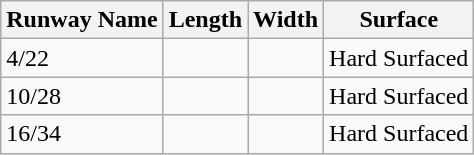<table class="wikitable">
<tr>
<th>Runway Name</th>
<th>Length</th>
<th>Width</th>
<th>Surface</th>
</tr>
<tr>
<td>4/22</td>
<td></td>
<td></td>
<td>Hard Surfaced</td>
</tr>
<tr>
<td>10/28</td>
<td></td>
<td></td>
<td>Hard Surfaced</td>
</tr>
<tr>
<td>16/34</td>
<td></td>
<td></td>
<td>Hard Surfaced</td>
</tr>
</table>
